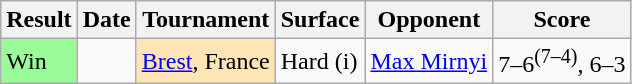<table class="sortable wikitable">
<tr>
<th>Result</th>
<th>Date</th>
<th>Tournament</th>
<th>Surface</th>
<th>Opponent</th>
<th class="unsortable">Score</th>
</tr>
<tr>
<td bgcolor=98FB98>Win</td>
<td></td>
<td style="background:moccasin;"><a href='#'>Brest</a>, France</td>
<td>Hard (i)</td>
<td> <a href='#'>Max Mirnyi</a></td>
<td>7–6<sup>(7–4)</sup>, 6–3</td>
</tr>
</table>
